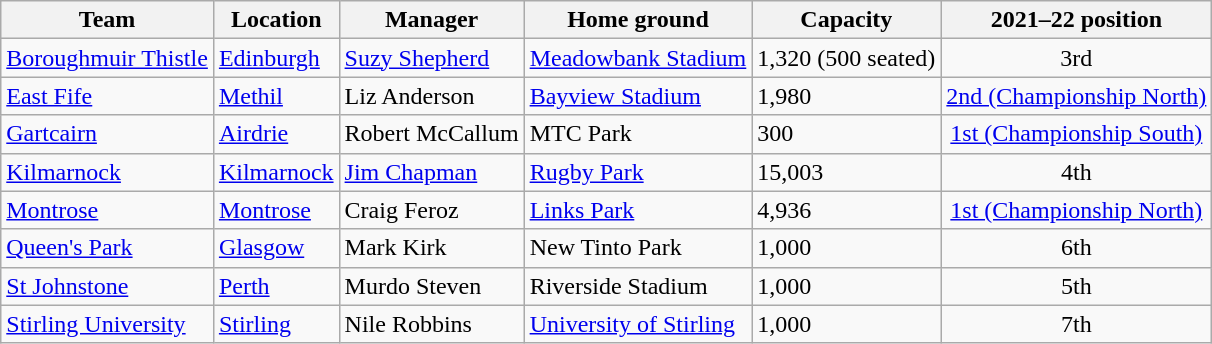<table class="wikitable sortable">
<tr>
<th>Team</th>
<th>Location</th>
<th>Manager</th>
<th>Home ground</th>
<th>Capacity</th>
<th data-sort-type="number">2021–22 position</th>
</tr>
<tr>
<td><a href='#'>Boroughmuir Thistle</a></td>
<td><a href='#'>Edinburgh</a></td>
<td> <a href='#'>Suzy Shepherd</a></td>
<td><a href='#'>Meadowbank Stadium</a></td>
<td>1,320 (500 seated)</td>
<td align="center">3rd</td>
</tr>
<tr>
<td><a href='#'>East Fife</a></td>
<td><a href='#'>Methil</a></td>
<td> Liz Anderson</td>
<td><a href='#'>Bayview Stadium</a></td>
<td>1,980</td>
<td align=center><a href='#'>2nd (Championship North)</a></td>
</tr>
<tr>
<td><a href='#'>Gartcairn</a></td>
<td><a href='#'>Airdrie</a></td>
<td> Robert McCallum</td>
<td>MTC Park</td>
<td>300</td>
<td align="center"><a href='#'>1st (Championship South)</a></td>
</tr>
<tr>
<td><a href='#'>Kilmarnock</a></td>
<td><a href='#'>Kilmarnock</a></td>
<td> <a href='#'>Jim Chapman</a></td>
<td><a href='#'>Rugby Park</a></td>
<td>15,003</td>
<td align=center>4th</td>
</tr>
<tr>
<td><a href='#'>Montrose</a></td>
<td><a href='#'>Montrose</a></td>
<td> Craig Feroz</td>
<td><a href='#'>Links Park</a></td>
<td>4,936</td>
<td align="center"><a href='#'>1st (Championship North)</a></td>
</tr>
<tr>
<td><a href='#'>Queen's Park</a></td>
<td><a href='#'>Glasgow</a></td>
<td> Mark Kirk</td>
<td>New Tinto Park</td>
<td>1,000</td>
<td align=center>6th</td>
</tr>
<tr>
<td><a href='#'>St Johnstone</a></td>
<td><a href='#'>Perth</a></td>
<td> Murdo Steven</td>
<td>Riverside Stadium</td>
<td>1,000</td>
<td align=center>5th</td>
</tr>
<tr>
<td><a href='#'>Stirling University</a></td>
<td><a href='#'>Stirling</a></td>
<td> Nile Robbins</td>
<td><a href='#'>University of Stirling</a></td>
<td>1,000</td>
<td align=center>7th</td>
</tr>
</table>
